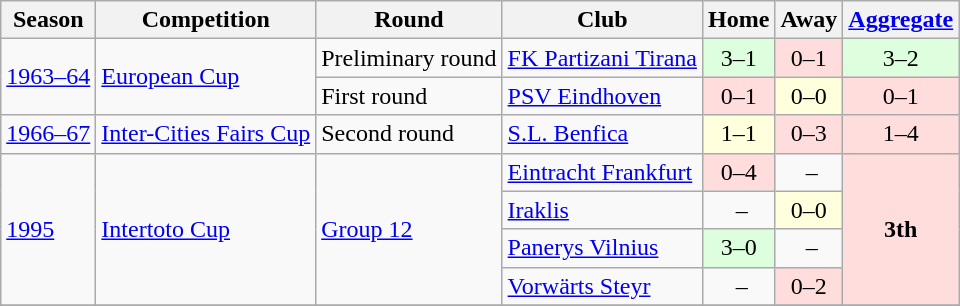<table class="wikitable" style="text-align:left">
<tr>
<th>Season</th>
<th>Competition</th>
<th>Round</th>
<th>Club</th>
<th>Home</th>
<th>Away</th>
<th><a href='#'>Aggregate</a></th>
</tr>
<tr>
<td rowspan=2 align=left><a href='#'>1963–64</a></td>
<td rowspan=2 align=left><a href='#'>European Cup</a></td>
<td align=left>Preliminary round</td>
<td align=left> <a href='#'>FK Partizani Tirana</a></td>
<td bgcolor="#ddffdd" style="text-align:center;">3–1</td>
<td bgcolor="#ffdddd" style="text-align:center;">0–1</td>
<td bgcolor="#ddffdd" style="text-align:center;">3–2</td>
</tr>
<tr>
<td align=left>First round</td>
<td align=left> <a href='#'>PSV Eindhoven</a></td>
<td bgcolor="#ffdddd" style="text-align:center;">0–1</td>
<td bgcolor="#ffffdd" style="text-align:center;">0–0</td>
<td bgcolor="#ffdddd" style="text-align:center;">0–1</td>
</tr>
<tr>
<td align=left><a href='#'>1966–67</a></td>
<td align=left><a href='#'>Inter-Cities Fairs Cup</a></td>
<td align=left>Second round</td>
<td align=left> <a href='#'>S.L. Benfica</a></td>
<td bgcolor="#ffffdd" style="text-align:center;">1–1</td>
<td bgcolor="#ffdddd" style="text-align:center;">0–3</td>
<td bgcolor="#ffdddd" style="text-align:center;">1–4</td>
</tr>
<tr>
<td rowspan="4"><a href='#'>1995</a></td>
<td rowspan="4"><a href='#'>Intertoto Cup</a></td>
<td rowspan="4"><a href='#'>Group 12</a></td>
<td align=left> <a href='#'>Eintracht Frankfurt</a></td>
<td bgcolor="#ffdddd" style="text-align:center;">0–4</td>
<td style="text-align:center;"> –</td>
<td rowspan="4" bgcolor="#ffdddd" style="text-align:center;"><strong>3th</strong></td>
</tr>
<tr>
<td align=left> <a href='#'>Iraklis</a></td>
<td style="text-align:center;"> –</td>
<td bgcolor="#ffffdd" style="text-align:center;">0–0</td>
</tr>
<tr>
<td align=left> <a href='#'>Panerys Vilnius</a></td>
<td bgcolor="#ddffdd" style="text-align:center;">3–0</td>
<td style="text-align:center;"> –</td>
</tr>
<tr>
<td align=left> <a href='#'>Vorwärts Steyr</a></td>
<td style="text-align:center;"> –</td>
<td bgcolor="#ffdddd" style="text-align:center;">0–2</td>
</tr>
<tr>
</tr>
</table>
